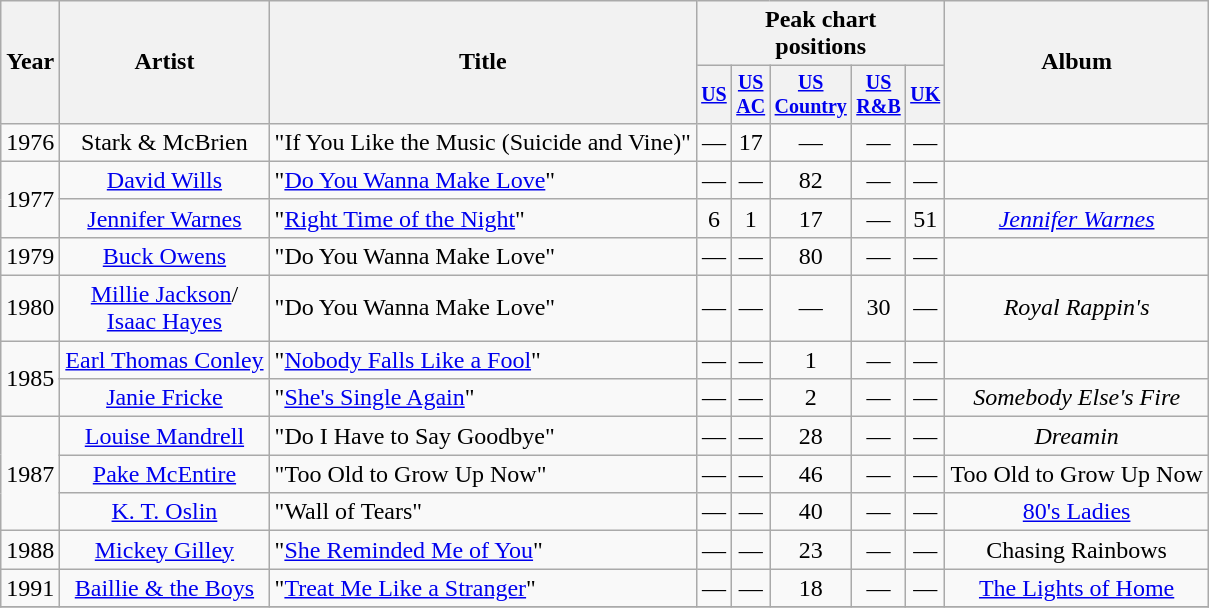<table class="wikitable" style=text-align:center;>
<tr>
<th rowspan="2">Year</th>
<th rowspan="2">Artist</th>
<th rowspan="2">Title</th>
<th colspan="5">Peak chart<br>positions</th>
<th rowspan="2">Album</th>
</tr>
<tr style="font-size:smaller;">
<th align=centre><a href='#'>US</a></th>
<th align=centre><a href='#'>US<br>AC</a></th>
<th align=centre><a href='#'>US<br>Country</a></th>
<th align=centre><a href='#'>US<br>R&B</a></th>
<th align=centre><a href='#'>UK</a></th>
</tr>
<tr>
<td rowspan="1">1976</td>
<td>Stark & McBrien</td>
<td align=left>"If You Like the Music (Suicide and Vine)"</td>
<td>—</td>
<td>17</td>
<td>—</td>
<td>—</td>
<td>—</td>
<td rowspan="1"></td>
</tr>
<tr>
<td rowspan="2">1977</td>
<td><a href='#'>David Wills</a></td>
<td align=left>"<a href='#'>Do You Wanna Make Love</a>"</td>
<td>—</td>
<td>—</td>
<td>82</td>
<td>—</td>
<td>—</td>
<td rowspan="1"></td>
</tr>
<tr>
<td><a href='#'>Jennifer Warnes</a></td>
<td align=left>"<a href='#'>Right Time of the Night</a>"</td>
<td>6</td>
<td>1</td>
<td>17</td>
<td>—</td>
<td>51</td>
<td rowspan="1"><em><a href='#'>Jennifer Warnes</a></em></td>
</tr>
<tr>
<td rowspan="1">1979</td>
<td><a href='#'>Buck Owens</a></td>
<td align=left>"Do You Wanna Make Love"</td>
<td>—</td>
<td>—</td>
<td>80</td>
<td>—</td>
<td>—</td>
<td rowspan="1"></td>
</tr>
<tr>
<td rowspan="1">1980</td>
<td><a href='#'>Millie Jackson</a>/<br><a href='#'>Isaac Hayes</a></td>
<td align=left>"Do You Wanna Make Love"</td>
<td>—</td>
<td>—</td>
<td>—</td>
<td>30</td>
<td>—</td>
<td rowspan="1"><em>Royal Rappin's</em></td>
</tr>
<tr>
<td rowspan="2">1985</td>
<td><a href='#'>Earl Thomas Conley</a></td>
<td align=left>"<a href='#'>Nobody Falls Like a Fool</a>"</td>
<td>—</td>
<td>—</td>
<td>1</td>
<td>—</td>
<td>—</td>
<td rowspan="1"></td>
</tr>
<tr>
<td><a href='#'>Janie Fricke</a></td>
<td align=left>"<a href='#'>She's Single Again</a>"</td>
<td>—</td>
<td>—</td>
<td>2</td>
<td>—</td>
<td>—</td>
<td rowspan="1"><em>Somebody Else's Fire</em></td>
</tr>
<tr>
<td rowspan="3">1987</td>
<td><a href='#'>Louise Mandrell</a></td>
<td align=left>"Do I Have to Say Goodbye"</td>
<td>—</td>
<td>—</td>
<td>28</td>
<td>—</td>
<td>—</td>
<td rowspan="1"><em>Dreamin<strong></td>
</tr>
<tr>
<td><a href='#'>Pake McEntire</a></td>
<td align=left>"Too Old to Grow Up Now"</td>
<td>—</td>
<td>—</td>
<td>46</td>
<td>—</td>
<td>—</td>
<td rowspan="1"></em>Too Old to Grow Up Now<em></td>
</tr>
<tr>
<td><a href='#'>K. T. Oslin</a></td>
<td align=left>"Wall of Tears"</td>
<td>—</td>
<td>—</td>
<td>40</td>
<td>—</td>
<td>—</td>
<td rowspan="1"></em><a href='#'>80's Ladies</a><em></td>
</tr>
<tr>
<td rowspan="1">1988</td>
<td><a href='#'>Mickey Gilley</a></td>
<td align=left>"<a href='#'>She Reminded Me of You</a>"</td>
<td>—</td>
<td>—</td>
<td>23</td>
<td>—</td>
<td>—</td>
<td rowspan="1"></em>Chasing Rainbows<em></td>
</tr>
<tr>
<td rowspan="1">1991</td>
<td><a href='#'>Baillie & the Boys</a></td>
<td align=left>"<a href='#'>Treat Me Like a Stranger</a>"</td>
<td>—</td>
<td>—</td>
<td>18</td>
<td>—</td>
<td>—</td>
<td rowspan="1"></em><a href='#'>The Lights of Home</a><em></td>
</tr>
<tr>
</tr>
</table>
